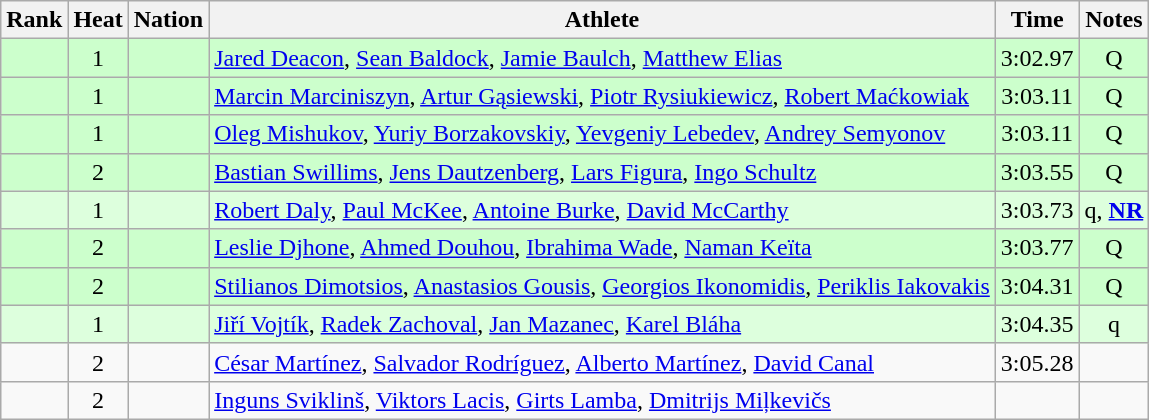<table class="wikitable sortable" style="text-align:center">
<tr>
<th>Rank</th>
<th>Heat</th>
<th>Nation</th>
<th>Athlete</th>
<th>Time</th>
<th>Notes</th>
</tr>
<tr bgcolor=ccffcc>
<td></td>
<td>1</td>
<td align=left></td>
<td align=left><a href='#'>Jared Deacon</a>, <a href='#'>Sean Baldock</a>, <a href='#'>Jamie Baulch</a>, <a href='#'>Matthew Elias</a></td>
<td>3:02.97</td>
<td>Q</td>
</tr>
<tr bgcolor=ccffcc>
<td></td>
<td>1</td>
<td align=left></td>
<td align=left><a href='#'>Marcin Marciniszyn</a>, <a href='#'>Artur Gąsiewski</a>, <a href='#'>Piotr Rysiukiewicz</a>, <a href='#'>Robert Maćkowiak</a></td>
<td>3:03.11</td>
<td>Q</td>
</tr>
<tr bgcolor=ccffcc>
<td></td>
<td>1</td>
<td align=left></td>
<td align=left><a href='#'>Oleg Mishukov</a>, <a href='#'>Yuriy Borzakovskiy</a>, <a href='#'>Yevgeniy Lebedev</a>, <a href='#'>Andrey Semyonov</a></td>
<td>3:03.11</td>
<td>Q</td>
</tr>
<tr bgcolor=ccffcc>
<td></td>
<td>2</td>
<td align=left></td>
<td align=left><a href='#'>Bastian Swillims</a>, <a href='#'>Jens Dautzenberg</a>, <a href='#'>Lars Figura</a>, <a href='#'>Ingo Schultz</a></td>
<td>3:03.55</td>
<td>Q</td>
</tr>
<tr bgcolor=ddffdd>
<td></td>
<td>1</td>
<td align=left></td>
<td align=left><a href='#'>Robert Daly</a>, <a href='#'>Paul McKee</a>, <a href='#'>Antoine Burke</a>, <a href='#'>David McCarthy</a></td>
<td>3:03.73</td>
<td>q, <strong><a href='#'>NR</a></strong></td>
</tr>
<tr bgcolor=ccffcc>
<td></td>
<td>2</td>
<td align=left></td>
<td align=left><a href='#'>Leslie Djhone</a>, <a href='#'>Ahmed Douhou</a>, <a href='#'>Ibrahima Wade</a>, <a href='#'>Naman Keïta</a></td>
<td>3:03.77</td>
<td>Q</td>
</tr>
<tr bgcolor=ccffcc>
<td></td>
<td>2</td>
<td align=left></td>
<td align=left><a href='#'>Stilianos Dimotsios</a>, <a href='#'>Anastasios Gousis</a>, <a href='#'>Georgios Ikonomidis</a>, <a href='#'>Periklis Iakovakis</a></td>
<td>3:04.31</td>
<td>Q</td>
</tr>
<tr bgcolor=ddffdd>
<td></td>
<td>1</td>
<td align=left></td>
<td align=left><a href='#'>Jiří Vojtík</a>, <a href='#'>Radek Zachoval</a>, <a href='#'>Jan Mazanec</a>, <a href='#'>Karel Bláha</a></td>
<td>3:04.35</td>
<td>q</td>
</tr>
<tr>
<td></td>
<td>2</td>
<td align=left></td>
<td align=left><a href='#'>César Martínez</a>, <a href='#'>Salvador Rodríguez</a>, <a href='#'>Alberto Martínez</a>, <a href='#'>David Canal</a></td>
<td>3:05.28</td>
<td></td>
</tr>
<tr>
<td></td>
<td>2</td>
<td align=left></td>
<td align=left><a href='#'>Inguns Sviklinš</a>, <a href='#'>Viktors Lacis</a>, <a href='#'>Girts Lamba</a>, <a href='#'>Dmitrijs Miļkevičs</a></td>
<td></td>
<td></td>
</tr>
</table>
